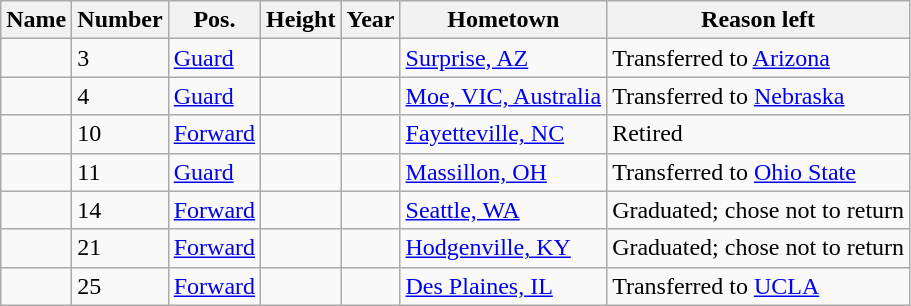<table class="wikitable sortable" border="1">
<tr>
<th>Name</th>
<th>Number</th>
<th>Pos.</th>
<th>Height</th>
<th>Year</th>
<th>Hometown</th>
<th class="unsortable">Reason left</th>
</tr>
<tr>
<td></td>
<td>3</td>
<td><a href='#'>Guard</a></td>
<td></td>
<td></td>
<td><a href='#'>Surprise, AZ</a></td>
<td>Transferred to <a href='#'>Arizona</a></td>
</tr>
<tr>
<td></td>
<td>4</td>
<td><a href='#'>Guard</a></td>
<td></td>
<td></td>
<td><a href='#'>Moe, VIC, Australia</a></td>
<td>Transferred to <a href='#'>Nebraska</a></td>
</tr>
<tr>
<td></td>
<td>10</td>
<td><a href='#'>Forward</a></td>
<td></td>
<td></td>
<td><a href='#'>Fayetteville, NC</a></td>
<td>Retired</td>
</tr>
<tr>
<td></td>
<td>11</td>
<td><a href='#'>Guard</a></td>
<td></td>
<td></td>
<td><a href='#'>Massillon, OH</a></td>
<td>Transferred to <a href='#'>Ohio State</a></td>
</tr>
<tr>
<td></td>
<td>14</td>
<td><a href='#'>Forward</a></td>
<td></td>
<td></td>
<td><a href='#'>Seattle, WA</a></td>
<td>Graduated; chose not to return</td>
</tr>
<tr>
<td></td>
<td>21</td>
<td><a href='#'>Forward</a></td>
<td></td>
<td></td>
<td><a href='#'>Hodgenville, KY</a></td>
<td>Graduated; chose not to return</td>
</tr>
<tr>
<td></td>
<td>25</td>
<td><a href='#'>Forward</a></td>
<td></td>
<td></td>
<td><a href='#'>Des Plaines, IL</a></td>
<td>Transferred to <a href='#'>UCLA</a></td>
</tr>
</table>
